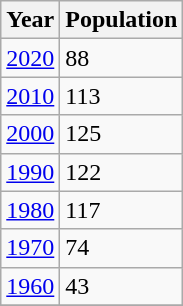<table class="wikitable">
<tr>
<th>Year</th>
<th>Population</th>
</tr>
<tr>
<td><a href='#'>2020</a></td>
<td>88</td>
</tr>
<tr>
<td><a href='#'>2010</a></td>
<td>113</td>
</tr>
<tr>
<td><a href='#'>2000</a></td>
<td>125</td>
</tr>
<tr>
<td><a href='#'>1990</a></td>
<td>122</td>
</tr>
<tr>
<td><a href='#'>1980</a></td>
<td>117</td>
</tr>
<tr>
<td><a href='#'>1970</a></td>
<td>74</td>
</tr>
<tr>
<td><a href='#'>1960</a></td>
<td>43</td>
</tr>
<tr>
</tr>
</table>
